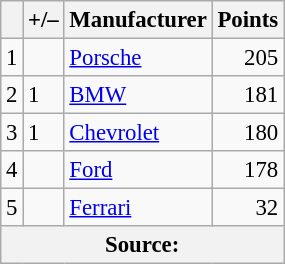<table class="wikitable" style="font-size: 95%;">
<tr>
<th scope="col"></th>
<th scope="col">+/–</th>
<th scope="col">Manufacturer</th>
<th scope="col">Points</th>
</tr>
<tr>
<td align=center>1</td>
<td align="left"></td>
<td> <a href='#'>Porsche</a></td>
<td align=right>205</td>
</tr>
<tr>
<td align=center>2</td>
<td align="left"> 1</td>
<td> <a href='#'>BMW</a></td>
<td align=right>181</td>
</tr>
<tr>
<td align=center>3</td>
<td align="left"> 1</td>
<td> <a href='#'>Chevrolet</a></td>
<td align=right>180</td>
</tr>
<tr>
<td align=center>4</td>
<td align="left"></td>
<td> <a href='#'>Ford</a></td>
<td align=right>178</td>
</tr>
<tr>
<td align=center>5</td>
<td align="left"></td>
<td> <a href='#'>Ferrari</a></td>
<td align=right>32</td>
</tr>
<tr>
<th colspan=5>Source:</th>
</tr>
</table>
